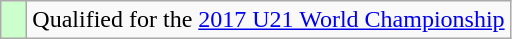<table class="wikitable" style="text-align:left;">
<tr>
<td width=10px bgcolor=#ccffcc></td>
<td>Qualified for the <a href='#'>2017 U21 World Championship</a></td>
</tr>
</table>
